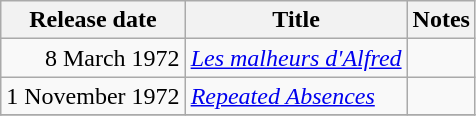<table class="wikitable sortable">
<tr>
<th scope="col">Release date</th>
<th>Title</th>
<th>Notes</th>
</tr>
<tr>
<td style="text-align:right;">8 March 1972</td>
<td><em><a href='#'>Les malheurs d'Alfred</a></em></td>
<td></td>
</tr>
<tr>
<td style="text-align:right;">1 November 1972</td>
<td><em><a href='#'>Repeated Absences</a></em></td>
<td></td>
</tr>
<tr>
</tr>
</table>
